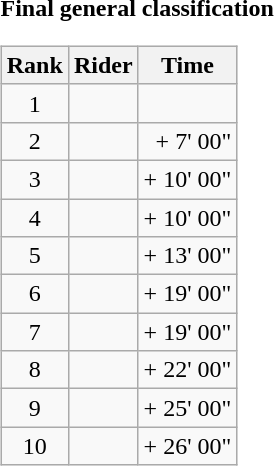<table>
<tr>
<td><strong>Final general classification</strong><br><table class="wikitable">
<tr>
<th scope="col">Rank</th>
<th scope="col">Rider</th>
<th scope="col">Time</th>
</tr>
<tr>
<td style="text-align:center;">1</td>
<td></td>
<td style="text-align:right;"></td>
</tr>
<tr>
<td style="text-align:center;">2</td>
<td></td>
<td style="text-align:right;">+ 7' 00"</td>
</tr>
<tr>
<td style="text-align:center;">3</td>
<td></td>
<td style="text-align:right;">+ 10' 00"</td>
</tr>
<tr>
<td style="text-align:center;">4</td>
<td></td>
<td style="text-align:right;">+ 10' 00"</td>
</tr>
<tr>
<td style="text-align:center;">5</td>
<td></td>
<td style="text-align:right;">+ 13' 00"</td>
</tr>
<tr>
<td style="text-align:center;">6</td>
<td></td>
<td style="text-align:right;">+ 19' 00"</td>
</tr>
<tr>
<td style="text-align:center;">7</td>
<td></td>
<td style="text-align:right;">+ 19' 00"</td>
</tr>
<tr>
<td style="text-align:center;">8</td>
<td></td>
<td style="text-align:right;">+ 22' 00"</td>
</tr>
<tr>
<td style="text-align:center;">9</td>
<td></td>
<td style="text-align:right;">+ 25' 00"</td>
</tr>
<tr>
<td style="text-align:center;">10</td>
<td></td>
<td style="text-align:right;">+ 26' 00"</td>
</tr>
</table>
</td>
</tr>
</table>
